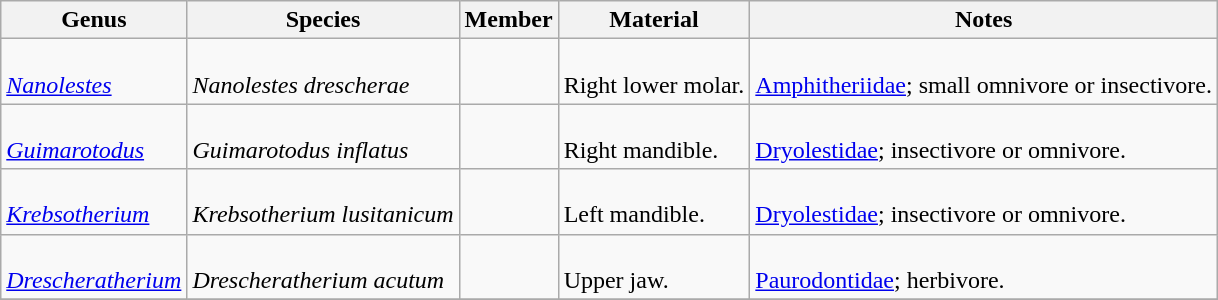<table class="wikitable" align="center">
<tr>
<th>Genus</th>
<th>Species</th>
<th>Member</th>
<th>Material</th>
<th>Notes</th>
</tr>
<tr>
<td><br><em><a href='#'>Nanolestes</a></em></td>
<td><br><em>Nanolestes drescherae</em></td>
<td></td>
<td><br>Right lower molar.</td>
<td><br><a href='#'>Amphitheriidae</a>; small omnivore or insectivore.</td>
</tr>
<tr>
<td><br><em><a href='#'>Guimarotodus</a></em></td>
<td><br><em>Guimarotodus inflatus</em></td>
<td></td>
<td><br>Right mandible.</td>
<td><br><a href='#'>Dryolestidae</a>; insectivore or omnivore.</td>
</tr>
<tr>
<td><br><em><a href='#'>Krebsotherium</a></em></td>
<td><br><em>Krebsotherium lusitanicum</em></td>
<td></td>
<td><br>Left mandible.</td>
<td><br><a href='#'>Dryolestidae</a>; insectivore or omnivore.</td>
</tr>
<tr>
<td><br><em><a href='#'>Drescheratherium</a></em></td>
<td><br><em>Drescheratherium acutum</em></td>
<td></td>
<td><br>Upper jaw.</td>
<td><br><a href='#'>Paurodontidae</a>; herbivore.</td>
</tr>
<tr>
</tr>
</table>
